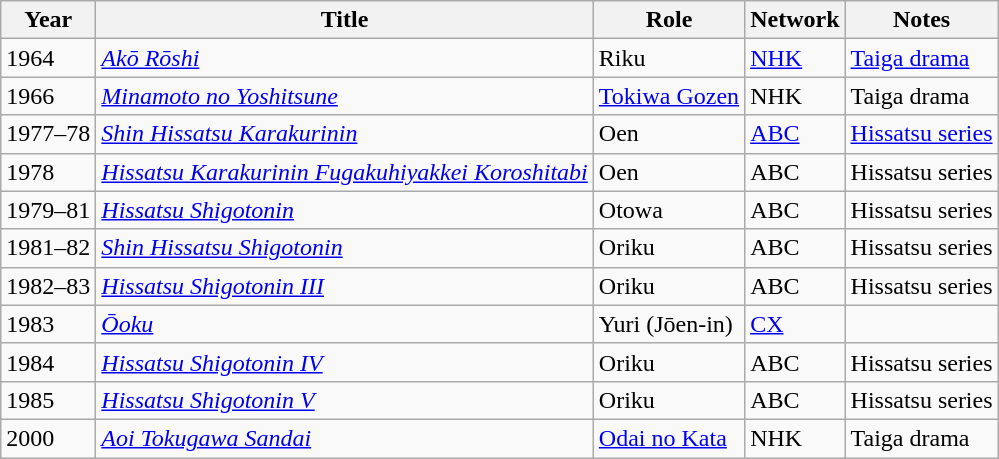<table class="wikitable sortable">
<tr>
<th>Year</th>
<th>Title</th>
<th>Role</th>
<th>Network</th>
<th class = "unsortable">Notes</th>
</tr>
<tr>
<td>1964</td>
<td><em><a href='#'>Akō Rōshi</a></em></td>
<td>Riku</td>
<td><a href='#'>NHK</a></td>
<td><a href='#'>Taiga drama</a></td>
</tr>
<tr>
<td>1966</td>
<td><em><a href='#'>Minamoto no Yoshitsune</a></em></td>
<td><a href='#'>Tokiwa Gozen</a></td>
<td>NHK</td>
<td>Taiga drama</td>
</tr>
<tr>
<td>1977–78</td>
<td><em><a href='#'>Shin Hissatsu Karakurinin</a></em></td>
<td>Oen</td>
<td><a href='#'>ABC</a></td>
<td><a href='#'>Hissatsu series</a></td>
</tr>
<tr>
<td>1978</td>
<td><em><a href='#'>Hissatsu Karakurinin Fugakuhiyakkei Koroshitabi</a></em></td>
<td>Oen</td>
<td>ABC</td>
<td>Hissatsu series</td>
</tr>
<tr>
<td>1979–81</td>
<td><em><a href='#'>Hissatsu Shigotonin</a></em></td>
<td>Otowa</td>
<td>ABC</td>
<td>Hissatsu series</td>
</tr>
<tr>
<td>1981–82</td>
<td><em><a href='#'>Shin Hissatsu Shigotonin</a></em></td>
<td>Oriku</td>
<td>ABC</td>
<td>Hissatsu series</td>
</tr>
<tr>
<td>1982–83</td>
<td><em><a href='#'>Hissatsu Shigotonin III</a></em></td>
<td>Oriku</td>
<td>ABC</td>
<td>Hissatsu series</td>
</tr>
<tr>
<td>1983</td>
<td><em><a href='#'>Ōoku</a></em></td>
<td>Yuri (Jōen-in)</td>
<td><a href='#'>CX</a></td>
<td></td>
</tr>
<tr>
<td>1984</td>
<td><em><a href='#'>Hissatsu Shigotonin IV</a></em></td>
<td>Oriku</td>
<td>ABC</td>
<td>Hissatsu series</td>
</tr>
<tr>
<td>1985</td>
<td><em><a href='#'>Hissatsu Shigotonin V</a></em></td>
<td>Oriku</td>
<td>ABC</td>
<td>Hissatsu series</td>
</tr>
<tr>
<td>2000</td>
<td><em><a href='#'>Aoi Tokugawa Sandai</a></em></td>
<td><a href='#'>Odai no Kata</a></td>
<td>NHK</td>
<td>Taiga drama</td>
</tr>
</table>
